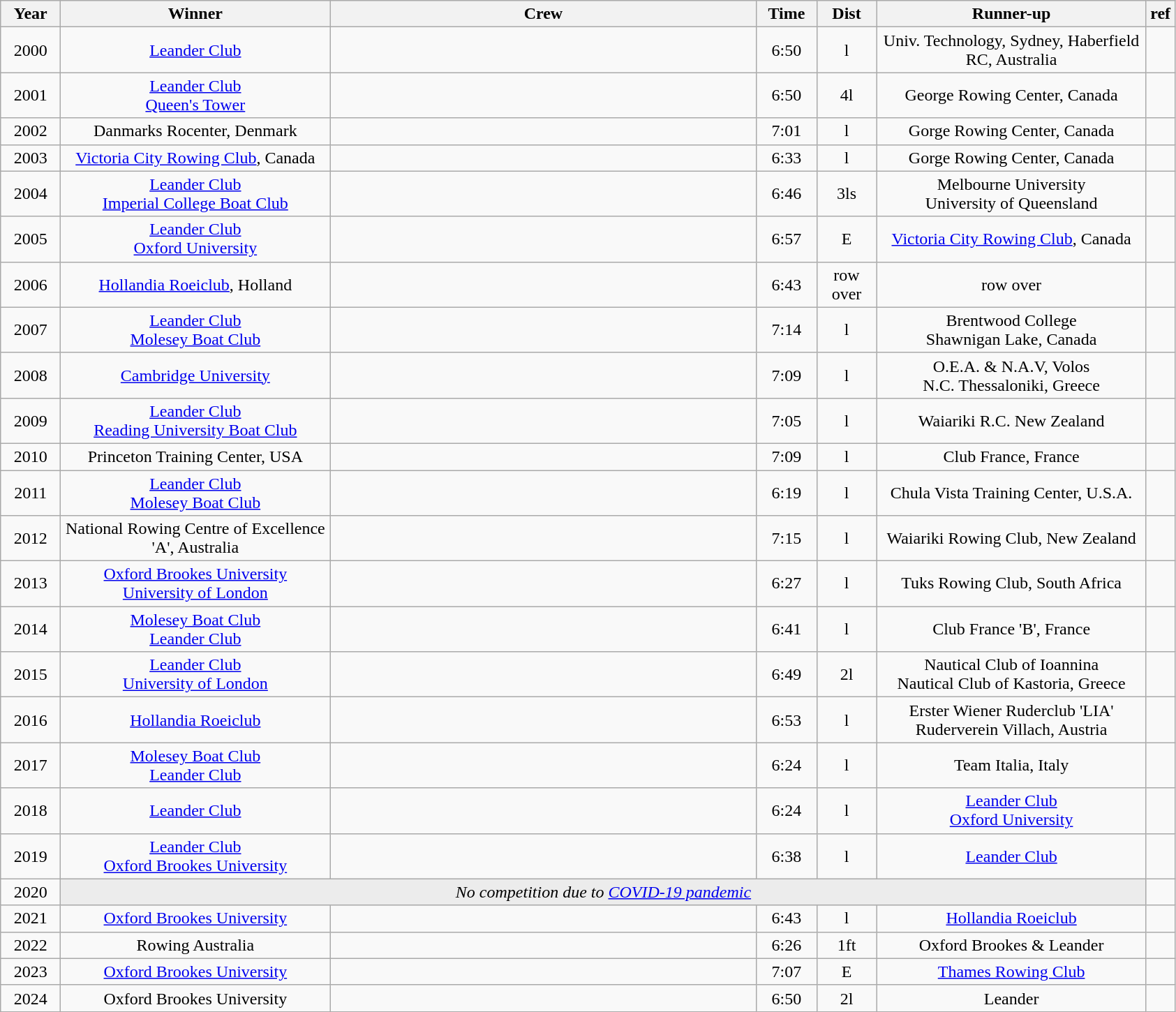<table class="wikitable" style="text-align:center">
<tr>
<th width=50>Year</th>
<th width=250>Winner</th>
<th width=400>Crew</th>
<th width=50>Time</th>
<th width=50>Dist</th>
<th width=250>Runner-up</th>
<th width=20>ref</th>
</tr>
<tr>
<td>2000</td>
<td><a href='#'>Leander Club</a></td>
<td></td>
<td>6:50</td>
<td>l</td>
<td>Univ. Technology, Sydney, Haberfield RC, Australia</td>
<td></td>
</tr>
<tr>
<td>2001</td>
<td><a href='#'>Leander Club</a>    <br> <a href='#'>Queen's Tower</a></td>
<td></td>
<td>6:50</td>
<td>4l</td>
<td>George Rowing Center, Canada</td>
<td></td>
</tr>
<tr>
<td>2002</td>
<td>Danmarks Rocenter, Denmark</td>
<td></td>
<td>7:01</td>
<td>l</td>
<td>Gorge Rowing Center, Canada</td>
<td></td>
</tr>
<tr>
<td>2003</td>
<td><a href='#'>Victoria City Rowing Club</a>, Canada</td>
<td></td>
<td>6:33</td>
<td>l</td>
<td>Gorge Rowing Center, Canada</td>
<td></td>
</tr>
<tr>
<td>2004</td>
<td><a href='#'>Leander Club</a> <br> <a href='#'>Imperial College Boat Club</a></td>
<td></td>
<td>6:46</td>
<td>3ls</td>
<td>Melbourne University <br> University of Queensland</td>
<td></td>
</tr>
<tr>
<td>2005</td>
<td><a href='#'>Leander Club</a> <br> <a href='#'>Oxford University</a></td>
<td></td>
<td>6:57</td>
<td>E</td>
<td><a href='#'>Victoria City Rowing Club</a>, Canada</td>
<td></td>
</tr>
<tr>
<td>2006</td>
<td><a href='#'>Hollandia Roeiclub</a>, Holland</td>
<td></td>
<td>6:43</td>
<td>row over</td>
<td>row over</td>
<td></td>
</tr>
<tr>
<td>2007</td>
<td><a href='#'>Leander Club</a>  <br> <a href='#'>Molesey Boat Club</a></td>
<td></td>
<td>7:14</td>
<td>l</td>
<td>Brentwood College <br> Shawnigan Lake, Canada</td>
<td></td>
</tr>
<tr>
<td>2008</td>
<td><a href='#'>Cambridge University</a></td>
<td></td>
<td>7:09</td>
<td>l</td>
<td>O.E.A. & N.A.V, Volos <br> N.C. Thessaloniki, Greece</td>
<td></td>
</tr>
<tr>
<td>2009</td>
<td><a href='#'>Leander Club</a> <br> <a href='#'>Reading University Boat Club</a></td>
<td></td>
<td>7:05</td>
<td>l</td>
<td>Waiariki R.C. New Zealand</td>
<td></td>
</tr>
<tr>
<td>2010</td>
<td>Princeton Training Center, USA</td>
<td></td>
<td>7:09</td>
<td>l</td>
<td>Club France, France</td>
<td></td>
</tr>
<tr>
<td>2011</td>
<td><a href='#'>Leander Club</a>  <br> <a href='#'>Molesey Boat Club</a></td>
<td></td>
<td>6:19</td>
<td>l</td>
<td>Chula Vista Training Center, U.S.A.</td>
<td></td>
</tr>
<tr>
<td>2012</td>
<td>National Rowing Centre of Excellence 'A', Australia</td>
<td></td>
<td>7:15</td>
<td>l</td>
<td>Waiariki Rowing Club, New Zealand</td>
<td></td>
</tr>
<tr>
<td>2013</td>
<td><a href='#'>Oxford Brookes University</a>  <br> <a href='#'>University of London</a></td>
<td></td>
<td>6:27</td>
<td>l</td>
<td>Tuks Rowing Club, South Africa</td>
<td></td>
</tr>
<tr>
<td>2014</td>
<td><a href='#'>Molesey Boat Club</a> <br> <a href='#'>Leander Club</a></td>
<td></td>
<td>6:41</td>
<td>l</td>
<td>Club France 'B', France</td>
<td></td>
</tr>
<tr>
<td>2015</td>
<td><a href='#'>Leander Club</a>  <br> <a href='#'>University of London</a></td>
<td></td>
<td>6:49</td>
<td>2l</td>
<td>Nautical Club of Ioannina <br>  Nautical Club of Kastoria, Greece</td>
<td></td>
</tr>
<tr>
<td>2016</td>
<td><a href='#'>Hollandia Roeiclub</a></td>
<td></td>
<td>6:53</td>
<td>l</td>
<td>Erster Wiener Ruderclub 'LIA' <br> Ruderverein Villach, Austria</td>
<td></td>
</tr>
<tr>
<td>2017</td>
<td><a href='#'>Molesey Boat Club</a> <br> <a href='#'>Leander Club</a></td>
<td></td>
<td>6:24</td>
<td>l</td>
<td>Team Italia, Italy</td>
<td></td>
</tr>
<tr>
<td>2018</td>
<td><a href='#'>Leander Club</a></td>
<td></td>
<td>6:24</td>
<td>l</td>
<td><a href='#'>Leander Club</a>  <br> <a href='#'>Oxford University</a></td>
<td></td>
</tr>
<tr>
<td>2019</td>
<td><a href='#'>Leander Club</a>  <br> <a href='#'>Oxford Brookes University</a></td>
<td></td>
<td>6:38</td>
<td>l</td>
<td><a href='#'>Leander Club</a></td>
<td></td>
</tr>
<tr>
<td>2020</td>
<td colspan=5 bgcolor="ececec"><em>No competition due to <a href='#'>COVID-19 pandemic</a></em></td>
<td></td>
</tr>
<tr>
<td>2021</td>
<td><a href='#'>Oxford Brookes University</a></td>
<td></td>
<td>6:43</td>
<td>l</td>
<td><a href='#'>Hollandia Roeiclub</a></td>
<td></td>
</tr>
<tr>
<td>2022</td>
<td>Rowing Australia</td>
<td></td>
<td>6:26</td>
<td>1ft</td>
<td>Oxford Brookes & Leander</td>
<td></td>
</tr>
<tr>
<td>2023</td>
<td><a href='#'>Oxford Brookes University</a></td>
<td></td>
<td>7:07</td>
<td>E</td>
<td><a href='#'>Thames Rowing Club</a></td>
<td></td>
</tr>
<tr>
<td>2024</td>
<td>Oxford Brookes University</td>
<td></td>
<td>6:50</td>
<td>2l</td>
<td>Leander</td>
<td></td>
</tr>
</table>
